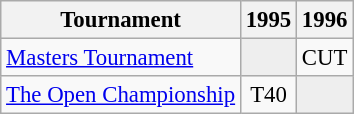<table class="wikitable" style="font-size:95%;text-align:center;">
<tr>
<th>Tournament</th>
<th>1995</th>
<th>1996</th>
</tr>
<tr>
<td align=left><a href='#'>Masters Tournament</a></td>
<td style="background:#eeeeee;"></td>
<td>CUT</td>
</tr>
<tr>
<td align=left><a href='#'>The Open Championship</a></td>
<td>T40</td>
<td style="background:#eeeeee;"></td>
</tr>
</table>
